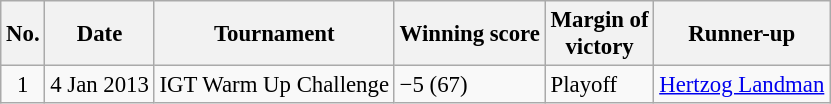<table class="wikitable" style="font-size:95%;">
<tr>
<th>No.</th>
<th>Date</th>
<th>Tournament</th>
<th>Winning score</th>
<th>Margin of<br>victory</th>
<th>Runner-up</th>
</tr>
<tr>
<td align=center>1</td>
<td align=right>4 Jan 2013</td>
<td>IGT Warm Up Challenge</td>
<td>−5 (67)</td>
<td>Playoff</td>
<td> <a href='#'>Hertzog Landman</a></td>
</tr>
</table>
